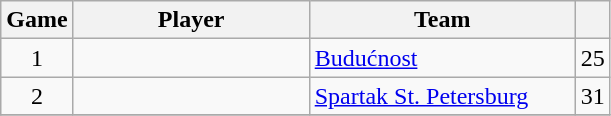<table class="wikitable sortable" style="text-align: center;">
<tr>
<th align="center">Game</th>
<th align="center" width=150>Player</th>
<th align="center" width=170>Team</th>
<th align="center"></th>
</tr>
<tr>
<td>1</td>
<td align="left"></td>
<td align="left"> <a href='#'>Budućnost</a></td>
<td>25</td>
</tr>
<tr>
<td>2</td>
<td align="left"></td>
<td align="left"> <a href='#'>Spartak St. Petersburg</a></td>
<td>31</td>
</tr>
<tr>
</tr>
</table>
